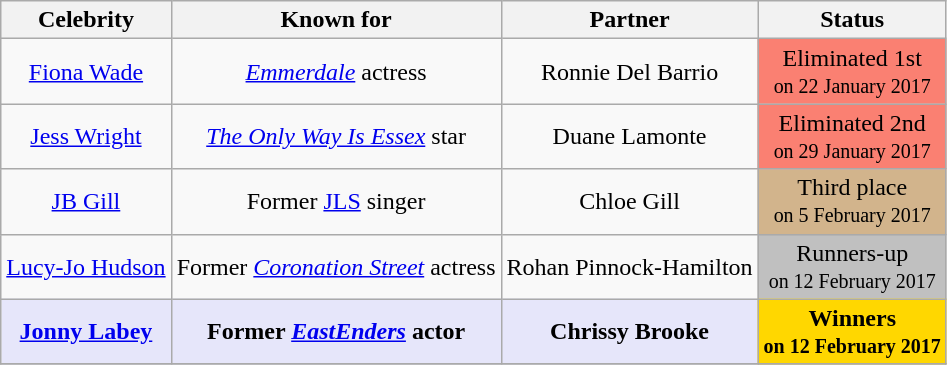<table class="wikitable" style="text-align:center;">
<tr>
<th scope="col">Celebrity</th>
<th scope="col">Known for</th>
<th scope="col">Partner</th>
<th scope="col">Status</th>
</tr>
<tr>
<td><a href='#'>Fiona Wade</a></td>
<td><em><a href='#'>Emmerdale</a></em> actress</td>
<td>Ronnie Del Barrio</td>
<td style="background:salmon;">Eliminated 1st<br><small>on 22 January 2017</small></td>
</tr>
<tr>
<td><a href='#'>Jess Wright</a></td>
<td><em><a href='#'>The Only Way Is Essex</a></em> star</td>
<td>Duane Lamonte</td>
<td style="background:salmon;">Eliminated 2nd<br><small>on 29 January 2017</small></td>
</tr>
<tr>
<td><a href='#'>JB Gill</a></td>
<td>Former <a href='#'>JLS</a> singer</td>
<td>Chloe Gill</td>
<td style="background:tan;">Third place<br><small>on 5 February 2017</small></td>
</tr>
<tr>
<td><a href='#'>Lucy-Jo Hudson</a></td>
<td>Former <em><a href='#'>Coronation Street</a></em> actress</td>
<td>Rohan Pinnock-Hamilton</td>
<td style=background:silver>Runners-up<br><small>on 12 February 2017</small></td>
</tr>
<tr>
<td bgcolor=lavender><strong><a href='#'>Jonny Labey</a></strong></td>
<td bgcolor=lavender><strong>Former <em><a href='#'>EastEnders</a></em> actor</strong></td>
<td bgcolor=lavender><strong>Chrissy Brooke</strong></td>
<td style=background:gold><strong>Winners</strong><br><small><strong>on 12 February 2017</strong></small></td>
</tr>
<tr>
</tr>
</table>
